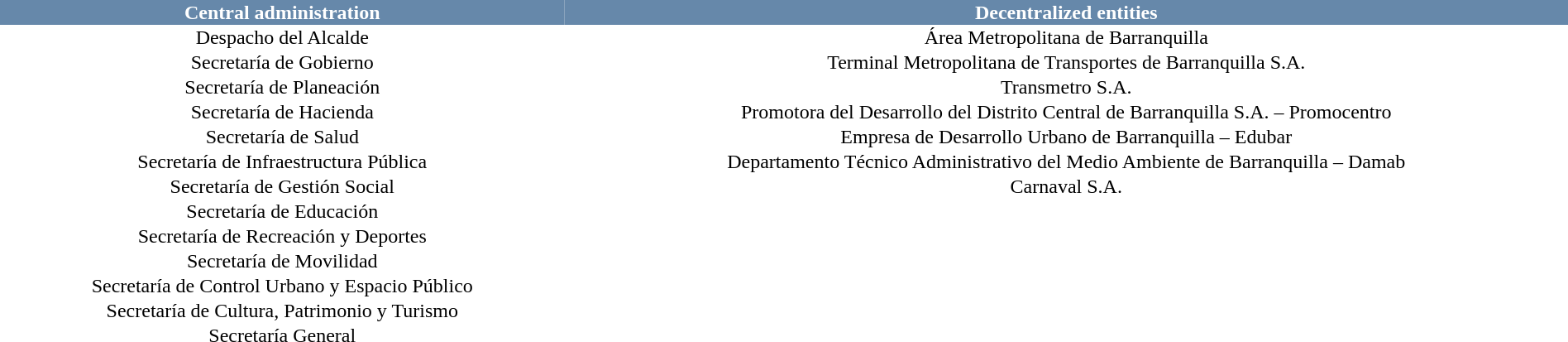<table class="toccolours" align="center" cellpadding="0" cellspacing="0" style="font-size:100%; width:100%;text-align:center; line-height:125%;float:center; clear:center; margin:0 1em 1em 0;">
<tr>
<th style="background: #6688AA; color: white;">Central administration</th>
<th style="background: #6688AA; color: white;">Decentralized entities</th>
</tr>
<tr>
<td>Despacho del Alcalde</td>
<td>Área Metropolitana de Barranquilla</td>
</tr>
<tr>
<td>Secretaría de Gobierno</td>
<td>Terminal Metropolitana de Transportes de Barranquilla S.A.</td>
</tr>
<tr>
<td>Secretaría de Planeación</td>
<td>Transmetro S.A.</td>
</tr>
<tr>
<td>Secretaría de Hacienda</td>
<td>Promotora del Desarrollo del Distrito Central de Barranquilla S.A. – Promocentro</td>
</tr>
<tr>
<td>Secretaría de Salud</td>
<td>Empresa de Desarrollo Urbano de Barranquilla – Edubar</td>
</tr>
<tr>
<td>Secretaría de Infraestructura Pública</td>
<td>Departamento Técnico Administrativo del Medio Ambiente de Barranquilla – Damab</td>
</tr>
<tr>
<td>Secretaría de Gestión Social</td>
<td>Carnaval S.A.</td>
</tr>
<tr>
<td>Secretaría de Educación</td>
</tr>
<tr>
<td>Secretaría de Recreación y Deportes</td>
</tr>
<tr>
<td>Secretaría de Movilidad</td>
</tr>
<tr>
<td>Secretaría de Control Urbano y Espacio Público</td>
</tr>
<tr>
<td>Secretaría de Cultura, Patrimonio y Turismo</td>
</tr>
<tr>
<td>Secretaría General</td>
</tr>
</table>
